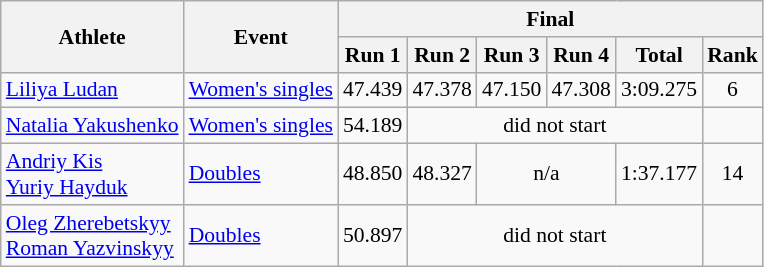<table class="wikitable" style="font-size:90%">
<tr>
<th rowspan="2">Athlete</th>
<th rowspan="2">Event</th>
<th colspan="6">Final</th>
</tr>
<tr>
<th>Run 1</th>
<th>Run 2</th>
<th>Run 3</th>
<th>Run 4</th>
<th>Total</th>
<th>Rank</th>
</tr>
<tr>
<td><a href='#'>Liliya Ludan</a></td>
<td><a href='#'>Women's singles</a></td>
<td align="center">47.439</td>
<td align="center">47.378</td>
<td align="center">47.150</td>
<td align="center">47.308</td>
<td align="center">3:09.275</td>
<td align="center">6</td>
</tr>
<tr>
<td><a href='#'>Natalia Yakushenko</a></td>
<td><a href='#'>Women's singles</a></td>
<td align="center">54.189</td>
<td colspan=4 align="center">did not start</td>
</tr>
<tr>
<td><a href='#'>Andriy Kis</a><br><a href='#'>Yuriy Hayduk</a></td>
<td><a href='#'>Doubles</a></td>
<td align="center">48.850</td>
<td align="center">48.327</td>
<td colspan=2 align="center">n/a</td>
<td align="center">1:37.177</td>
<td align="center">14</td>
</tr>
<tr>
<td><a href='#'>Oleg Zherebetskyy</a><br><a href='#'>Roman Yazvinskyy</a></td>
<td><a href='#'>Doubles</a></td>
<td align="center">50.897</td>
<td colspan=4 align="center">did not start</td>
</tr>
</table>
